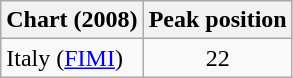<table class="wikitable sortable">
<tr>
<th align="left">Chart (2008)</th>
<th align="left">Peak position</th>
</tr>
<tr>
<td align="left">Italy (<a href='#'>FIMI</a>) </td>
<td align="center">22</td>
</tr>
</table>
